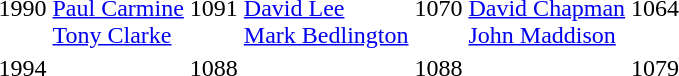<table>
<tr>
<td>1990</td>
<td><br><a href='#'>Paul Carmine</a><br><a href='#'>Tony Clarke</a></td>
<td>1091</td>
<td><br><a href='#'>David Lee</a><br><a href='#'>Mark Bedlington</a></td>
<td>1070</td>
<td><br><a href='#'>David Chapman</a><br><a href='#'>John Maddison</a></td>
<td>1064</td>
</tr>
<tr>
<td>1994</td>
<td></td>
<td>1088</td>
<td></td>
<td>1088</td>
<td></td>
<td>1079</td>
</tr>
</table>
